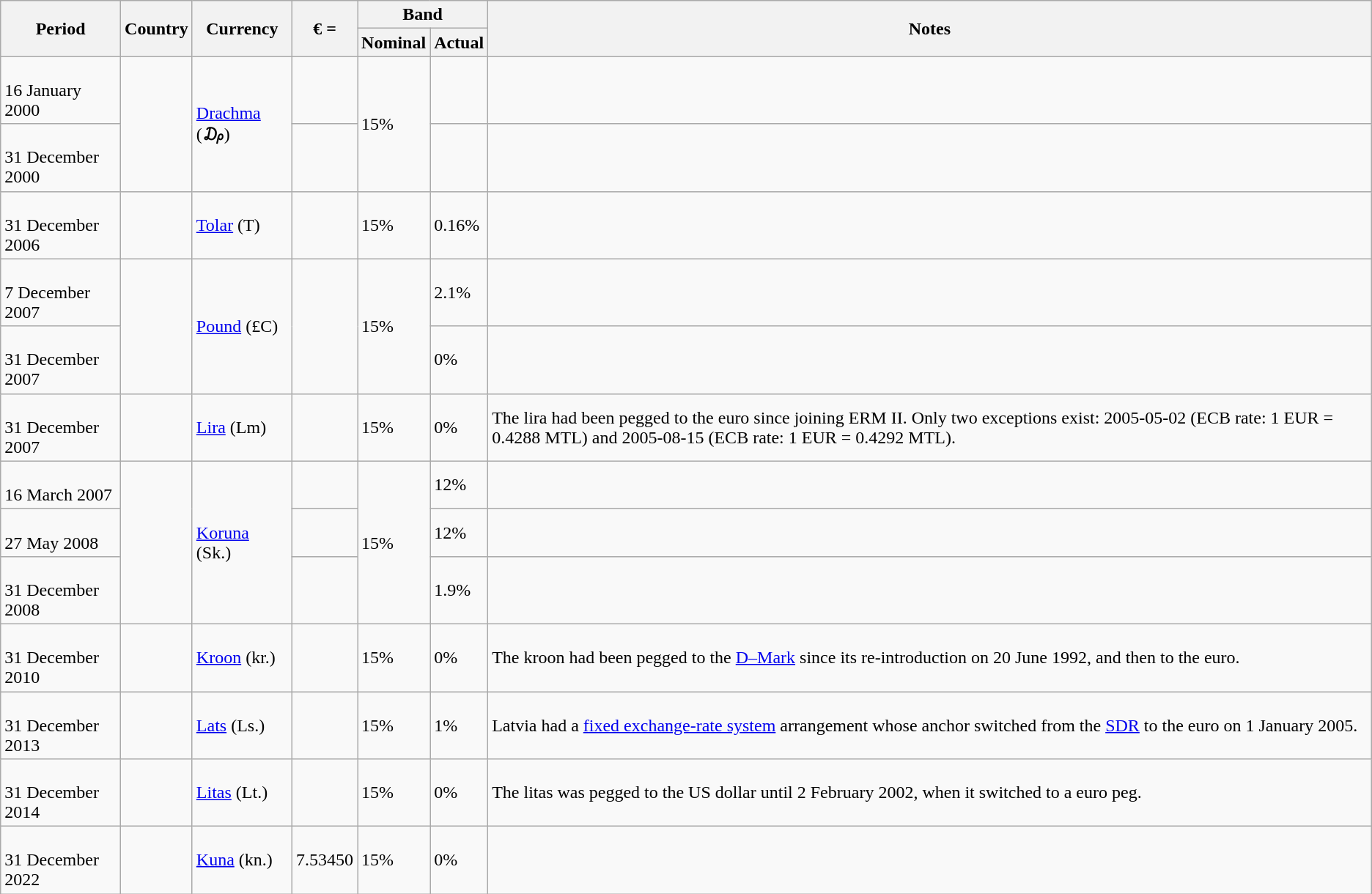<table class="wikitable">
<tr>
<th rowspan="2">Period</th>
<th rowspan="2">Country</th>
<th rowspan="2">Currency</th>
<th rowspan="2">€ =</th>
<th colspan="2">Band</th>
<th rowspan="2">Notes</th>
</tr>
<tr>
<th>Nominal</th>
<th>Actual</th>
</tr>
<tr>
<td><br> 16 January 2000</td>
<td rowspan="2"></td>
<td rowspan="2"><a href='#'>Drachma</a> (₯)</td>
<td></td>
<td rowspan="2">15%</td>
<td></td>
<td></td>
</tr>
<tr>
<td><br> 31 December 2000</td>
<td></td>
<td></td>
<td></td>
</tr>
<tr>
<td><br> 31 December 2006</td>
<td></td>
<td><a href='#'>Tolar</a> (T)</td>
<td></td>
<td>15%</td>
<td>0.16%</td>
<td></td>
</tr>
<tr>
<td><br> 7 December 2007</td>
<td rowspan="2"></td>
<td rowspan="2"><a href='#'>Pound</a> (£C)</td>
<td rowspan="2"></td>
<td rowspan="2">15%</td>
<td>2.1%</td>
<td></td>
</tr>
<tr>
<td><br> 31 December 2007</td>
<td>0%</td>
<td></td>
</tr>
<tr>
<td><br> 31 December 2007</td>
<td></td>
<td><a href='#'>Lira</a> (Lm)</td>
<td></td>
<td>15%</td>
<td>0%</td>
<td>The lira had been pegged to the euro since joining ERM II. Only two exceptions exist: 2005-05-02 (ECB rate: 1 EUR = 0.4288 MTL) and 2005-08-15 (ECB rate: 1 EUR = 0.4292 MTL).</td>
</tr>
<tr>
<td><br> 16 March 2007</td>
<td rowspan="3"></td>
<td rowspan="3"><a href='#'>Koruna</a> (Sk.)</td>
<td></td>
<td rowspan="3">15%</td>
<td>12%</td>
<td></td>
</tr>
<tr>
<td><br> 27 May 2008</td>
<td></td>
<td>12%</td>
<td></td>
</tr>
<tr>
<td><br> 31 December 2008</td>
<td></td>
<td>1.9%</td>
<td></td>
</tr>
<tr>
<td><br> 31 December 2010</td>
<td></td>
<td><a href='#'>Kroon</a> (kr.)</td>
<td></td>
<td>15%</td>
<td>0%</td>
<td>The kroon had been pegged to the <a href='#'>D–Mark</a> since its re-introduction on 20 June 1992, and then to the euro.</td>
</tr>
<tr>
<td><br> 31 December 2013</td>
<td></td>
<td><a href='#'>Lats</a> (Ls.)</td>
<td></td>
<td>15%</td>
<td>1%</td>
<td>Latvia had a <a href='#'>fixed exchange-rate system</a> arrangement whose anchor switched from the <a href='#'>SDR</a> to the euro on 1 January 2005.</td>
</tr>
<tr>
<td><br> 31 December 2014</td>
<td></td>
<td><a href='#'>Litas</a> (Lt.)</td>
<td></td>
<td>15%</td>
<td>0%</td>
<td>The litas was pegged to the US dollar until 2 February 2002, when it switched to a euro peg.</td>
</tr>
<tr>
<td><br> 31 December 2022</td>
<td></td>
<td><a href='#'>Kuna</a> (kn.)</td>
<td>7.53450</td>
<td>15%</td>
<td>0%</td>
<td></td>
</tr>
</table>
